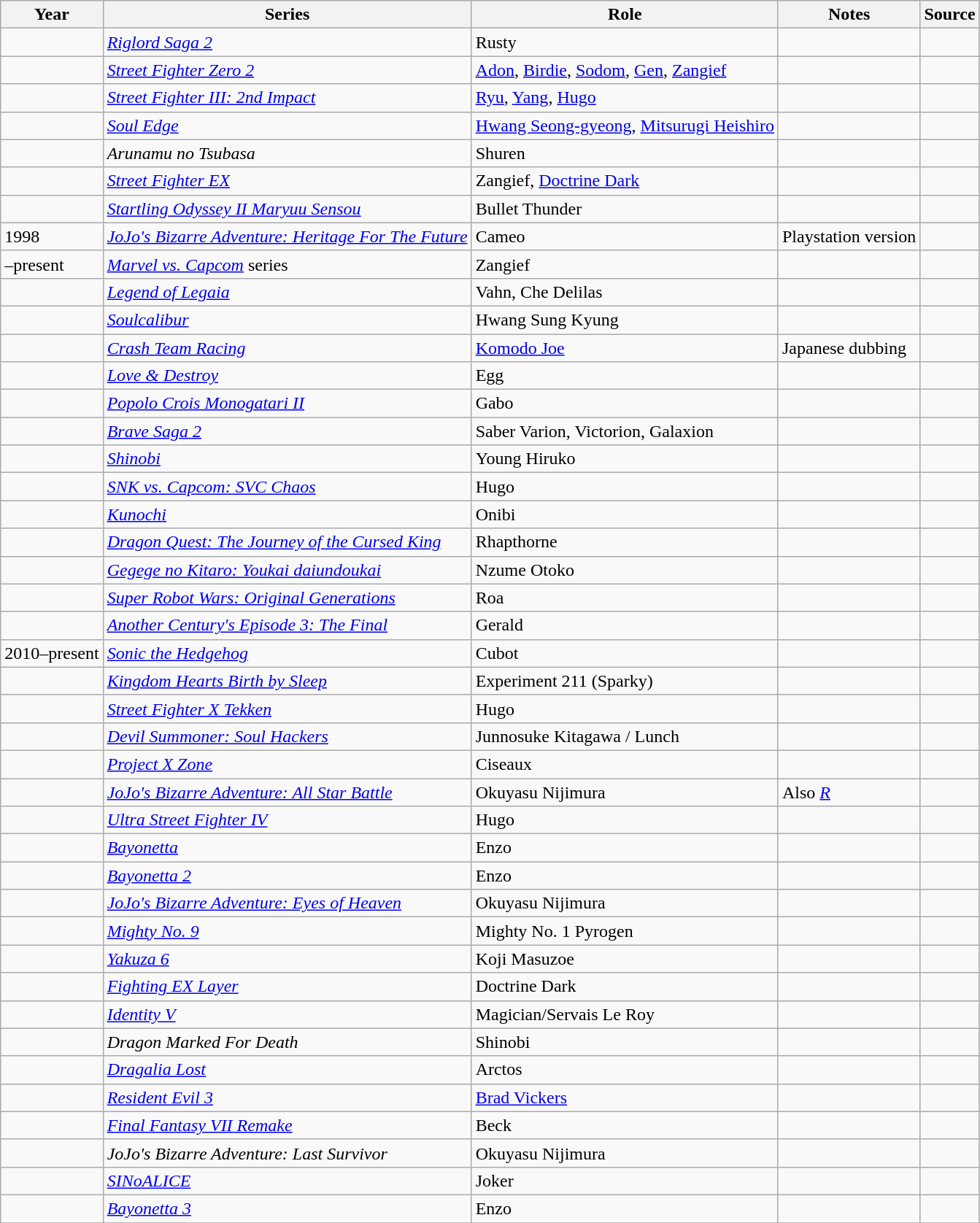<table class="wikitable sortable plainrowheaders">
<tr>
<th>Year</th>
<th>Series</th>
<th>Role</th>
<th class="unsortable">Notes</th>
<th class="unsortable">Source</th>
</tr>
<tr>
<td></td>
<td><em><a href='#'>Riglord Saga 2</a></em></td>
<td>Rusty</td>
<td></td>
<td></td>
</tr>
<tr>
<td></td>
<td><em><a href='#'>Street Fighter Zero 2</a></em></td>
<td><a href='#'>Adon</a>, <a href='#'>Birdie</a>, <a href='#'>Sodom</a>, <a href='#'>Gen</a>, <a href='#'>Zangief</a></td>
<td></td>
<td></td>
</tr>
<tr>
<td></td>
<td><em><a href='#'>Street Fighter III: 2nd Impact</a></em></td>
<td><a href='#'>Ryu</a>, <a href='#'>Yang</a>, <a href='#'>Hugo</a></td>
<td></td>
<td></td>
</tr>
<tr>
<td></td>
<td><em><a href='#'>Soul Edge</a></em></td>
<td><a href='#'>Hwang Seong-gyeong</a>, <a href='#'>Mitsurugi Heishiro</a></td>
<td></td>
<td></td>
</tr>
<tr>
<td></td>
<td><em>Arunamu no Tsubasa</em></td>
<td>Shuren</td>
<td></td>
<td></td>
</tr>
<tr>
<td></td>
<td><em><a href='#'>Street Fighter EX</a></em></td>
<td>Zangief, <a href='#'>Doctrine Dark</a></td>
<td></td>
<td></td>
</tr>
<tr>
<td></td>
<td><em><a href='#'>Startling Odyssey II Maryuu Sensou</a></em></td>
<td>Bullet Thunder</td>
<td></td>
<td></td>
</tr>
<tr>
<td>1998</td>
<td><em><a href='#'>JoJo's Bizarre Adventure: Heritage For The Future</a></em></td>
<td>Cameo</td>
<td>Playstation version</td>
<td></td>
</tr>
<tr>
<td>–present</td>
<td><em><a href='#'>Marvel vs. Capcom</a></em> series</td>
<td>Zangief</td>
<td></td>
<td></td>
</tr>
<tr>
<td></td>
<td><em><a href='#'>Legend of Legaia</a></em></td>
<td>Vahn, Che Delilas</td>
<td></td>
<td></td>
</tr>
<tr>
<td></td>
<td><em><a href='#'>Soulcalibur</a></em></td>
<td>Hwang Sung Kyung</td>
<td></td>
<td></td>
</tr>
<tr>
<td></td>
<td><em><a href='#'>Crash Team Racing</a></em></td>
<td><a href='#'>Komodo Joe</a></td>
<td>Japanese dubbing</td>
<td></td>
</tr>
<tr>
<td></td>
<td><em><a href='#'>Love & Destroy</a></em></td>
<td>Egg</td>
<td></td>
<td></td>
</tr>
<tr>
<td></td>
<td><em><a href='#'>Popolo Crois Monogatari II</a></em></td>
<td>Gabo</td>
<td></td>
<td></td>
</tr>
<tr>
<td></td>
<td><em><a href='#'>Brave Saga 2</a></em></td>
<td>Saber Varion, Victorion, Galaxion</td>
<td></td>
<td></td>
</tr>
<tr>
<td></td>
<td><em><a href='#'>Shinobi</a></em></td>
<td>Young Hiruko</td>
<td></td>
<td></td>
</tr>
<tr>
<td></td>
<td><em><a href='#'>SNK vs. Capcom: SVC Chaos</a></em></td>
<td>Hugo</td>
<td></td>
<td></td>
</tr>
<tr>
<td></td>
<td><em><a href='#'>Kunochi</a></em></td>
<td>Onibi</td>
<td></td>
<td></td>
</tr>
<tr>
<td></td>
<td><em><a href='#'>Dragon Quest: The Journey of the Cursed King</a></em></td>
<td>Rhapthorne</td>
<td></td>
<td></td>
</tr>
<tr>
<td></td>
<td><em><a href='#'>Gegege no Kitaro: Youkai daiundoukai</a></em></td>
<td>Nzume Otoko</td>
<td></td>
<td></td>
</tr>
<tr>
<td></td>
<td><em><a href='#'>Super Robot Wars: Original Generations</a></em></td>
<td>Roa</td>
<td></td>
<td></td>
</tr>
<tr>
<td></td>
<td><em><a href='#'>Another Century's Episode 3: The Final</a></em></td>
<td>Gerald</td>
<td></td>
<td></td>
</tr>
<tr>
<td>2010–present</td>
<td><em><a href='#'>Sonic the Hedgehog</a></em></td>
<td>Cubot</td>
<td></td>
<td></td>
</tr>
<tr>
<td></td>
<td><em><a href='#'>Kingdom Hearts Birth by Sleep</a></em></td>
<td>Experiment 211 (Sparky)</td>
<td></td>
<td></td>
</tr>
<tr>
<td></td>
<td><em><a href='#'>Street Fighter X Tekken</a></em></td>
<td>Hugo</td>
<td></td>
<td></td>
</tr>
<tr>
<td></td>
<td><em><a href='#'>Devil Summoner: Soul Hackers</a></em></td>
<td>Junnosuke Kitagawa / Lunch</td>
<td></td>
<td></td>
</tr>
<tr>
<td></td>
<td><em><a href='#'>Project X Zone</a></em></td>
<td>Ciseaux</td>
<td></td>
<td></td>
</tr>
<tr>
<td></td>
<td><em><a href='#'>JoJo's Bizarre Adventure: All Star Battle</a></em></td>
<td>Okuyasu Nijimura</td>
<td>Also <a href='#'><em>R</em></a></td>
<td></td>
</tr>
<tr>
<td></td>
<td><em><a href='#'>Ultra Street Fighter IV</a></em></td>
<td>Hugo</td>
<td></td>
<td></td>
</tr>
<tr>
<td></td>
<td><em><a href='#'>Bayonetta</a></em></td>
<td>Enzo</td>
<td></td>
<td></td>
</tr>
<tr>
<td></td>
<td><em><a href='#'>Bayonetta 2</a></em></td>
<td>Enzo</td>
<td></td>
<td></td>
</tr>
<tr>
<td></td>
<td><em><a href='#'>JoJo's Bizarre Adventure: Eyes of Heaven</a></em></td>
<td>Okuyasu Nijimura</td>
<td></td>
<td></td>
</tr>
<tr>
<td></td>
<td><em><a href='#'>Mighty No. 9</a></em></td>
<td>Mighty No. 1 Pyrogen</td>
<td></td>
<td></td>
</tr>
<tr>
<td></td>
<td><em><a href='#'>Yakuza 6</a></em></td>
<td>Koji Masuzoe</td>
<td></td>
<td></td>
</tr>
<tr>
<td></td>
<td><em><a href='#'>Fighting EX Layer</a></em></td>
<td>Doctrine Dark</td>
<td></td>
<td></td>
</tr>
<tr>
<td></td>
<td><em><a href='#'>Identity V</a></em></td>
<td>Magician/Servais Le Roy</td>
<td></td>
<td></td>
</tr>
<tr>
<td></td>
<td><em>Dragon Marked For Death</em></td>
<td>Shinobi</td>
<td></td>
<td></td>
</tr>
<tr>
<td></td>
<td><em><a href='#'>Dragalia Lost</a></em></td>
<td>Arctos</td>
<td></td>
<td></td>
</tr>
<tr>
<td></td>
<td><em><a href='#'>Resident Evil 3</a></em></td>
<td><a href='#'>Brad Vickers</a></td>
<td></td>
<td></td>
</tr>
<tr>
<td></td>
<td><em><a href='#'>Final Fantasy VII Remake</a></em></td>
<td>Beck</td>
<td></td>
<td></td>
</tr>
<tr>
<td></td>
<td><em>JoJo's Bizarre Adventure: Last Survivor</em></td>
<td>Okuyasu Nijimura</td>
<td></td>
<td></td>
</tr>
<tr>
<td></td>
<td><em><a href='#'>SINoALICE</a></em></td>
<td>Joker</td>
<td></td>
<td></td>
</tr>
<tr>
<td></td>
<td><em><a href='#'>Bayonetta 3</a></em></td>
<td>Enzo</td>
<td></td>
<td></td>
</tr>
<tr>
</tr>
</table>
